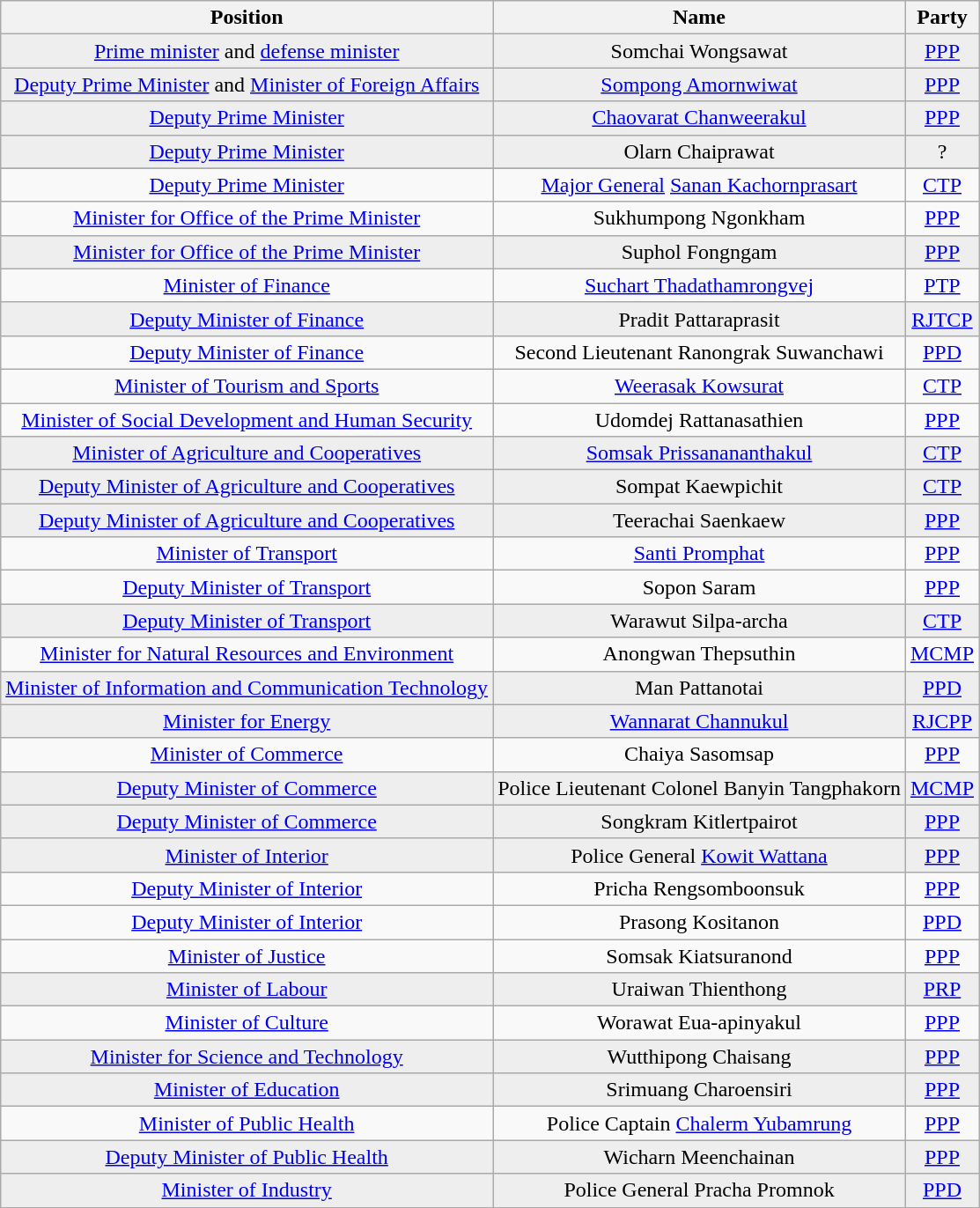<table class="wikitable sortable collapsible collapsed" style="text-align: center">
<tr>
<th>Position</th>
<th>Name</th>
<th>Party</th>
</tr>
<tr bgcolor="#EEEEEE">
<td><a href='#'>Prime minister</a> and <a href='#'>defense minister</a></td>
<td>Somchai Wongsawat</td>
<td><a href='#'>PPP</a></td>
</tr>
<tr bgcolor="#EEEEEE">
<td><a href='#'>Deputy Prime Minister</a> and  <a href='#'>Minister of Foreign Affairs</a></td>
<td><a href='#'>Sompong Amornwiwat</a></td>
<td><a href='#'>PPP</a></td>
</tr>
<tr bgcolor="#EEEEEE">
<td><a href='#'>Deputy Prime Minister</a></td>
<td><a href='#'>Chaovarat Chanweerakul</a></td>
<td><a href='#'>PPP</a></td>
</tr>
<tr bgcolor="#EEEEEE">
<td><a href='#'>Deputy Prime Minister</a></td>
<td>Olarn Chaiprawat</td>
<td>?</td>
</tr>
<tr bgcolor="#EEEEEE">
</tr>
<tr>
<td><a href='#'>Deputy Prime Minister</a></td>
<td><a href='#'>Major General</a> <a href='#'>Sanan Kachornprasart</a></td>
<td><a href='#'>CTP</a></td>
</tr>
<tr>
<td><a href='#'>Minister for Office of the Prime Minister</a></td>
<td>Sukhumpong Ngonkham</td>
<td><a href='#'>PPP</a></td>
</tr>
<tr bgcolor="#EEEEEE">
<td><a href='#'>Minister for Office of the Prime Minister</a></td>
<td>Suphol Fongngam</td>
<td><a href='#'>PPP</a></td>
</tr>
<tr>
<td><a href='#'>Minister of Finance</a></td>
<td><a href='#'>Suchart Thadathamrongvej</a></td>
<td><a href='#'>PTP</a></td>
</tr>
<tr bgcolor="#EEEEEE">
<td><a href='#'>Deputy Minister of Finance</a></td>
<td>Pradit Pattaraprasit</td>
<td><a href='#'>RJTCP</a></td>
</tr>
<tr>
<td><a href='#'>Deputy Minister of Finance</a></td>
<td>Second Lieutenant Ranongrak Suwanchawi</td>
<td><a href='#'>PPD</a></td>
</tr>
<tr>
<td><a href='#'>Minister of Tourism and Sports</a></td>
<td><a href='#'>Weerasak Kowsurat</a></td>
<td><a href='#'>CTP</a></td>
</tr>
<tr>
<td><a href='#'>Minister of Social Development and Human Security</a></td>
<td>Udomdej Rattanasathien</td>
<td><a href='#'>PPP</a></td>
</tr>
<tr bgcolor="#EEEEEE">
<td><a href='#'>Minister of Agriculture and Cooperatives</a></td>
<td><a href='#'>Somsak Prissanananthakul</a></td>
<td><a href='#'>CTP</a></td>
</tr>
<tr bgcolor="#EEEEEE">
<td><a href='#'>Deputy Minister of Agriculture and Cooperatives</a></td>
<td>Sompat Kaewpichit</td>
<td><a href='#'>CTP</a></td>
</tr>
<tr bgcolor="#EEEEEE">
<td><a href='#'>Deputy Minister of Agriculture and Cooperatives</a></td>
<td>Teerachai Saenkaew</td>
<td><a href='#'>PPP</a></td>
</tr>
<tr>
<td><a href='#'>Minister of Transport</a></td>
<td><a href='#'>Santi Promphat</a></td>
<td><a href='#'>PPP</a></td>
</tr>
<tr>
<td><a href='#'>Deputy Minister of Transport</a></td>
<td>Sopon Saram</td>
<td><a href='#'>PPP</a></td>
</tr>
<tr bgcolor="#EEEEEE">
<td><a href='#'>Deputy Minister of Transport</a></td>
<td>Warawut Silpa-archa</td>
<td><a href='#'>CTP</a></td>
</tr>
<tr>
<td><a href='#'>Minister for Natural Resources and Environment</a></td>
<td>Anongwan Thepsuthin</td>
<td><a href='#'>MCMP</a></td>
</tr>
<tr bgcolor="#EEEEEE">
<td><a href='#'>Minister of Information and Communication Technology</a></td>
<td>Man Pattanotai</td>
<td><a href='#'>PPD</a></td>
</tr>
<tr bgcolor="#EEEEEE">
<td><a href='#'>Minister for Energy</a></td>
<td><a href='#'>Wannarat Channukul</a></td>
<td><a href='#'>RJCPP</a></td>
</tr>
<tr>
<td><a href='#'>Minister of Commerce</a></td>
<td>Chaiya Sasomsap</td>
<td><a href='#'>PPP</a></td>
</tr>
<tr bgcolor="#EEEEEE">
<td><a href='#'>Deputy Minister of Commerce</a></td>
<td>Police Lieutenant Colonel Banyin Tangphakorn</td>
<td><a href='#'>MCMP</a></td>
</tr>
<tr bgcolor="#EEEEEE">
<td><a href='#'>Deputy Minister of Commerce</a></td>
<td>Songkram Kitlertpairot</td>
<td><a href='#'>PPP</a></td>
</tr>
<tr bgcolor="#EEEEEE">
<td><a href='#'>Minister of Interior</a></td>
<td>Police General <a href='#'>Kowit Wattana</a></td>
<td><a href='#'>PPP</a></td>
</tr>
<tr>
<td><a href='#'>Deputy Minister of Interior</a></td>
<td>Pricha Rengsomboonsuk</td>
<td><a href='#'>PPP</a></td>
</tr>
<tr>
<td><a href='#'>Deputy Minister of Interior</a></td>
<td>Prasong Kositanon</td>
<td><a href='#'>PPD</a></td>
</tr>
<tr>
<td><a href='#'>Minister of Justice</a></td>
<td>Somsak Kiatsuranond</td>
<td><a href='#'>PPP</a></td>
</tr>
<tr bgcolor="#EEEEEE">
<td><a href='#'>Minister of Labour</a></td>
<td>Uraiwan Thienthong</td>
<td><a href='#'>PRP</a></td>
</tr>
<tr>
<td><a href='#'>Minister of Culture</a></td>
<td>Worawat Eua-apinyakul</td>
<td><a href='#'>PPP</a></td>
</tr>
<tr bgcolor="#EEEEEE">
<td><a href='#'>Minister for Science and Technology</a></td>
<td>Wutthipong Chaisang</td>
<td><a href='#'>PPP</a></td>
</tr>
<tr bgcolor="#EEEEEE">
<td><a href='#'>Minister of Education</a></td>
<td>Srimuang Charoensiri</td>
<td><a href='#'>PPP</a></td>
</tr>
<tr>
<td><a href='#'>Minister of Public Health</a></td>
<td>Police Captain <a href='#'>Chalerm Yubamrung</a></td>
<td><a href='#'>PPP</a></td>
</tr>
<tr bgcolor="#EEEEEE">
<td><a href='#'>Deputy Minister of Public Health</a></td>
<td>Wicharn Meenchainan</td>
<td><a href='#'>PPP</a></td>
</tr>
<tr bgcolor="#EEEEEE">
<td><a href='#'>Minister of Industry</a></td>
<td>Police General Pracha Promnok</td>
<td><a href='#'>PPD</a></td>
</tr>
</table>
